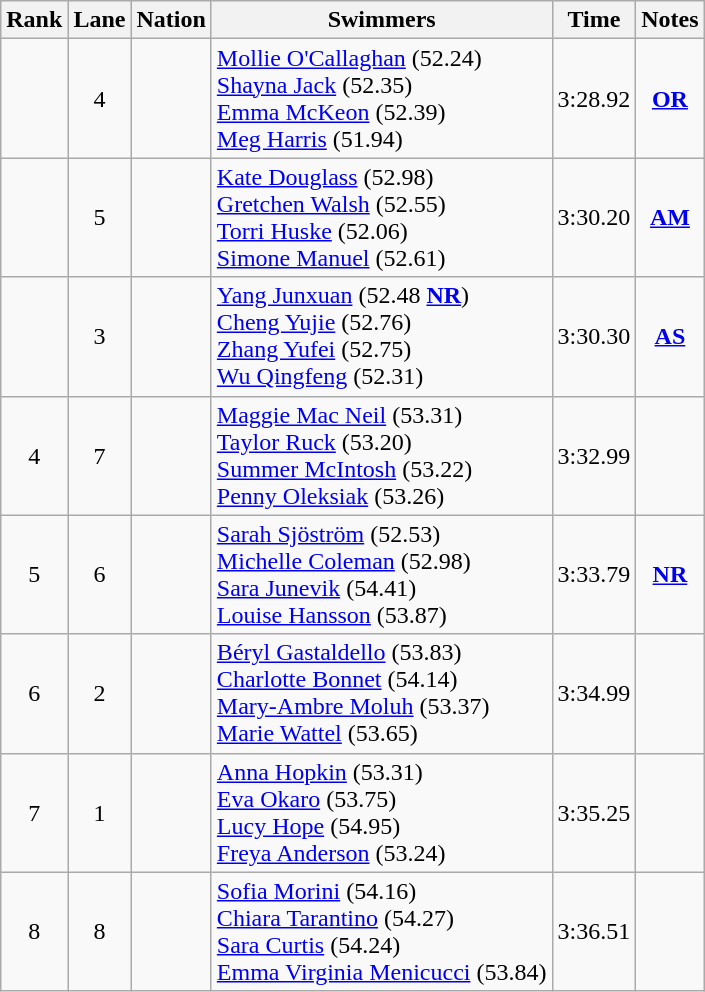<table class="wikitable sortable mw-collapsible" style="text-align:center">
<tr>
<th scope="col">Rank</th>
<th scope="col">Lane</th>
<th scope="col">Nation</th>
<th scope="col">Swimmers</th>
<th scope="col">Time</th>
<th scope="col">Notes</th>
</tr>
<tr>
<td></td>
<td>4</td>
<td align="left" valign="middle"></td>
<td align="left" valighn="top"><a href='#'>Mollie O'Callaghan</a> (52.24)<br><a href='#'>Shayna Jack</a> (52.35)<br><a href='#'>Emma McKeon</a> (52.39)<br><a href='#'>Meg Harris</a> (51.94)</td>
<td>3:28.92</td>
<td><strong><a href='#'>OR</a></strong></td>
</tr>
<tr>
<td></td>
<td>5</td>
<td align="left" valign="middle"></td>
<td align="left" valighn="top"><a href='#'>Kate Douglass</a> (52.98)<br><a href='#'>Gretchen Walsh</a> (52.55)<br><a href='#'>Torri Huske</a> (52.06)<br><a href='#'>Simone Manuel</a> (52.61)</td>
<td>3:30.20</td>
<td><strong><a href='#'>AM</a></strong></td>
</tr>
<tr>
<td></td>
<td>3</td>
<td align="left" valign="middle"></td>
<td align="left" valighn="top"><a href='#'>Yang Junxuan</a> (52.48 <strong><a href='#'>NR</a></strong>)<br><a href='#'>Cheng Yujie</a> (52.76)<br><a href='#'>Zhang Yufei</a> (52.75)<br><a href='#'>Wu Qingfeng</a> (52.31)</td>
<td>3:30.30</td>
<td><strong><a href='#'>AS</a></strong></td>
</tr>
<tr>
<td>4</td>
<td>7</td>
<td align="left" valign="middle"></td>
<td align="left" valighn="top"><a href='#'>Maggie Mac Neil</a> (53.31)<br><a href='#'>Taylor Ruck</a> (53.20)<br><a href='#'>Summer McIntosh</a> (53.22)<br><a href='#'>Penny Oleksiak</a> (53.26)</td>
<td>3:32.99</td>
<td></td>
</tr>
<tr>
<td>5</td>
<td>6</td>
<td align="left" valign="middle"></td>
<td align="left" valighn="top"><a href='#'>Sarah Sjöström</a> (52.53)<br><a href='#'>Michelle Coleman</a> (52.98)<br><a href='#'>Sara Junevik</a> (54.41)<br><a href='#'>Louise Hansson</a> (53.87)</td>
<td>3:33.79</td>
<td><strong><a href='#'>NR</a></strong></td>
</tr>
<tr>
<td>6</td>
<td>2</td>
<td align="left" valign="middle"></td>
<td align="left" valighn="top"><a href='#'>Béryl Gastaldello</a> (53.83)<br><a href='#'>Charlotte Bonnet</a> (54.14)<br><a href='#'>Mary-Ambre Moluh</a> (53.37)<br><a href='#'>Marie Wattel</a> (53.65)</td>
<td>3:34.99</td>
<td></td>
</tr>
<tr>
<td>7</td>
<td>1</td>
<td align="left" valign="middle"></td>
<td align="left" valighn="top"><a href='#'>Anna Hopkin</a> (53.31)<br><a href='#'>Eva Okaro</a> (53.75)<br><a href='#'>Lucy Hope</a> (54.95)<br><a href='#'>Freya Anderson</a> (53.24)</td>
<td>3:35.25</td>
<td></td>
</tr>
<tr>
<td>8</td>
<td>8</td>
<td align="left" valign="middle"></td>
<td align="left" valighn="top"><a href='#'>Sofia Morini</a> (54.16)<br><a href='#'>Chiara Tarantino</a> (54.27)<br><a href='#'>Sara Curtis</a> (54.24)<br><a href='#'>Emma Virginia Menicucci</a> (53.84)</td>
<td>3:36.51</td>
<td></td>
</tr>
</table>
